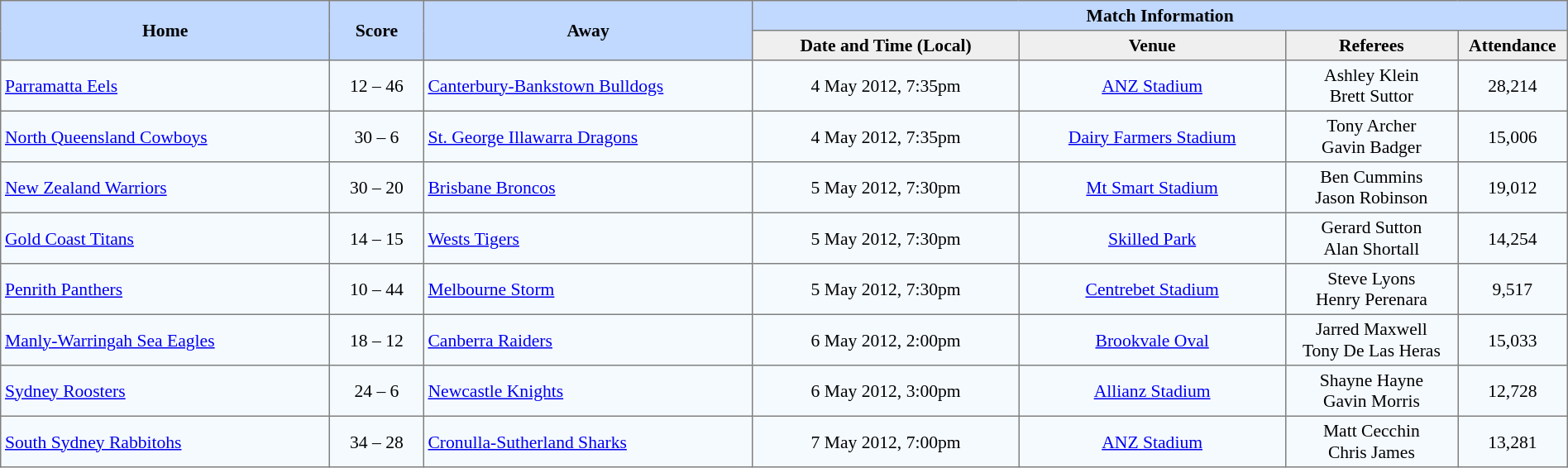<table border="1" cellpadding="3" cellspacing="0" style="border-collapse:collapse; font-size:90%; width:100%;">
<tr style="background:#c1d8ff;">
<th rowspan="2" style="width:21%;">Home</th>
<th rowspan="2" style="width:6%;">Score</th>
<th rowspan="2" style="width:21%;">Away</th>
<th colspan=6>Match Information</th>
</tr>
<tr style="background:#efefef;">
<th width=17%>Date and Time (Local)</th>
<th width=17%>Venue</th>
<th width=11%>Referees</th>
<th width=7%>Attendance</th>
</tr>
<tr style="text-align:center; background:#f5faff;">
<td align=left> <a href='#'>Parramatta Eels</a></td>
<td>12 – 46</td>
<td align=left> <a href='#'>Canterbury-Bankstown Bulldogs</a></td>
<td>4 May 2012, 7:35pm</td>
<td><a href='#'>ANZ Stadium</a></td>
<td>Ashley Klein <br> Brett Suttor</td>
<td>28,214</td>
</tr>
<tr style="text-align:center; background:#f5faff;">
<td align=left> <a href='#'>North Queensland Cowboys</a></td>
<td>30 – 6</td>
<td align=left> <a href='#'>St. George Illawarra Dragons</a></td>
<td>4 May 2012, 7:35pm</td>
<td><a href='#'>Dairy Farmers Stadium</a></td>
<td>Tony Archer <br> Gavin Badger</td>
<td>15,006</td>
</tr>
<tr style="text-align:center; background:#f5faff;">
<td align=left> <a href='#'>New Zealand Warriors</a></td>
<td>30 – 20</td>
<td align=left> <a href='#'>Brisbane Broncos</a></td>
<td>5 May 2012, 7:30pm</td>
<td><a href='#'>Mt Smart Stadium</a></td>
<td>Ben Cummins <br> Jason Robinson</td>
<td>19,012</td>
</tr>
<tr style="text-align:center; background:#f5faff;">
<td align=left> <a href='#'>Gold Coast Titans</a></td>
<td>14 – 15</td>
<td align=left> <a href='#'>Wests Tigers</a></td>
<td>5 May 2012, 7:30pm</td>
<td><a href='#'>Skilled Park</a></td>
<td>Gerard Sutton <br> Alan Shortall</td>
<td>14,254</td>
</tr>
<tr style="text-align:center; background:#f5faff;">
<td align=left> <a href='#'>Penrith Panthers</a></td>
<td>10 – 44</td>
<td align=left> <a href='#'>Melbourne Storm</a></td>
<td>5 May 2012, 7:30pm</td>
<td><a href='#'>Centrebet Stadium</a></td>
<td>Steve Lyons <br> Henry Perenara</td>
<td>9,517</td>
</tr>
<tr style="text-align:center; background:#f5faff;">
<td align=left> <a href='#'>Manly-Warringah Sea Eagles</a></td>
<td>18 – 12</td>
<td align=left> <a href='#'>Canberra Raiders</a></td>
<td>6 May 2012, 2:00pm</td>
<td><a href='#'>Brookvale Oval</a></td>
<td>Jarred Maxwell <br> Tony De Las Heras</td>
<td>15,033</td>
</tr>
<tr style="text-align:center; background:#f5faff;">
<td align=left> <a href='#'>Sydney Roosters</a></td>
<td>24 –  6</td>
<td align=left> <a href='#'>Newcastle Knights</a></td>
<td>6 May 2012, 3:00pm</td>
<td><a href='#'>Allianz Stadium</a></td>
<td>Shayne Hayne <br> Gavin Morris</td>
<td>12,728</td>
</tr>
<tr style="text-align:center; background:#f5faff;">
<td align=left> <a href='#'>South Sydney Rabbitohs</a></td>
<td>34 –  28</td>
<td align=left> <a href='#'>Cronulla-Sutherland Sharks</a></td>
<td>7 May 2012, 7:00pm</td>
<td><a href='#'>ANZ Stadium</a></td>
<td>Matt Cecchin <br> Chris James</td>
<td>13,281</td>
</tr>
</table>
